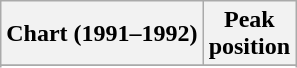<table class="wikitable sortable">
<tr>
<th align="left">Chart (1991–1992)</th>
<th align="center">Peak<br>position</th>
</tr>
<tr>
</tr>
<tr>
</tr>
</table>
